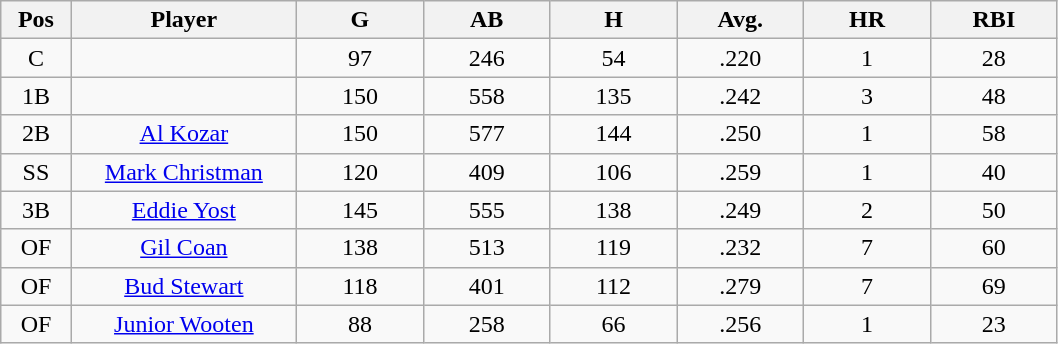<table class="wikitable sortable">
<tr>
<th bgcolor="#DDDDFF" width="5%">Pos</th>
<th bgcolor="#DDDDFF" width="16%">Player</th>
<th bgcolor="#DDDDFF" width="9%">G</th>
<th bgcolor="#DDDDFF" width="9%">AB</th>
<th bgcolor="#DDDDFF" width="9%">H</th>
<th bgcolor="#DDDDFF" width="9%">Avg.</th>
<th bgcolor="#DDDDFF" width="9%">HR</th>
<th bgcolor="#DDDDFF" width="9%">RBI</th>
</tr>
<tr align="center">
<td>C</td>
<td></td>
<td>97</td>
<td>246</td>
<td>54</td>
<td>.220</td>
<td>1</td>
<td>28</td>
</tr>
<tr align="center">
<td>1B</td>
<td></td>
<td>150</td>
<td>558</td>
<td>135</td>
<td>.242</td>
<td>3</td>
<td>48</td>
</tr>
<tr align="center">
<td>2B</td>
<td><a href='#'>Al Kozar</a></td>
<td>150</td>
<td>577</td>
<td>144</td>
<td>.250</td>
<td>1</td>
<td>58</td>
</tr>
<tr align=center>
<td>SS</td>
<td><a href='#'>Mark Christman</a></td>
<td>120</td>
<td>409</td>
<td>106</td>
<td>.259</td>
<td>1</td>
<td>40</td>
</tr>
<tr align=center>
<td>3B</td>
<td><a href='#'>Eddie Yost</a></td>
<td>145</td>
<td>555</td>
<td>138</td>
<td>.249</td>
<td>2</td>
<td>50</td>
</tr>
<tr align=center>
<td>OF</td>
<td><a href='#'>Gil Coan</a></td>
<td>138</td>
<td>513</td>
<td>119</td>
<td>.232</td>
<td>7</td>
<td>60</td>
</tr>
<tr align=center>
<td>OF</td>
<td><a href='#'>Bud Stewart</a></td>
<td>118</td>
<td>401</td>
<td>112</td>
<td>.279</td>
<td>7</td>
<td>69</td>
</tr>
<tr align=center>
<td>OF</td>
<td><a href='#'>Junior Wooten</a></td>
<td>88</td>
<td>258</td>
<td>66</td>
<td>.256</td>
<td>1</td>
<td>23</td>
</tr>
</table>
